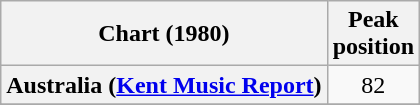<table class="wikitable sortable plainrowheaders" style="text-align:center">
<tr>
<th scope="col">Chart (1980)</th>
<th scope="col">Peak<br>position</th>
</tr>
<tr>
<th scope="row">Australia (<a href='#'>Kent Music Report</a>)</th>
<td style="text-align:center;">82</td>
</tr>
<tr>
</tr>
<tr>
</tr>
<tr>
</tr>
<tr>
</tr>
</table>
